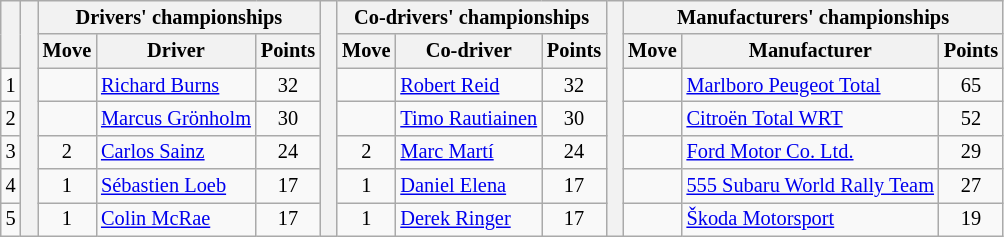<table class="wikitable" style="font-size:85%;">
<tr>
<th rowspan="2"></th>
<th rowspan="7" style="width:5px;"></th>
<th colspan="3">Drivers' championships</th>
<th rowspan="7" style="width:5px;"></th>
<th colspan="3" nowrap>Co-drivers' championships</th>
<th rowspan="7" style="width:5px;"></th>
<th colspan="3" nowrap>Manufacturers' championships</th>
</tr>
<tr>
<th>Move</th>
<th>Driver</th>
<th>Points</th>
<th>Move</th>
<th>Co-driver</th>
<th>Points</th>
<th>Move</th>
<th>Manufacturer</th>
<th>Points</th>
</tr>
<tr>
<td align="center">1</td>
<td align="center"></td>
<td> <a href='#'>Richard Burns</a></td>
<td align="center">32</td>
<td align="center"></td>
<td> <a href='#'>Robert Reid</a></td>
<td align="center">32</td>
<td align="center"></td>
<td> <a href='#'>Marlboro Peugeot Total</a></td>
<td align="center">65</td>
</tr>
<tr>
<td align="center">2</td>
<td align="center"></td>
<td> <a href='#'>Marcus Grönholm</a></td>
<td align="center">30</td>
<td align="center"></td>
<td> <a href='#'>Timo Rautiainen</a></td>
<td align="center">30</td>
<td align="center"></td>
<td> <a href='#'>Citroën Total WRT</a></td>
<td align="center">52</td>
</tr>
<tr>
<td align="center">3</td>
<td align="center"> 2</td>
<td> <a href='#'>Carlos Sainz</a></td>
<td align="center">24</td>
<td align="center"> 2</td>
<td> <a href='#'>Marc Martí</a></td>
<td align="center">24</td>
<td align="center"></td>
<td> <a href='#'>Ford Motor Co. Ltd.</a></td>
<td align="center">29</td>
</tr>
<tr>
<td align="center">4</td>
<td align="center"> 1</td>
<td> <a href='#'>Sébastien Loeb</a></td>
<td align="center">17</td>
<td align="center"> 1</td>
<td> <a href='#'>Daniel Elena</a></td>
<td align="center">17</td>
<td align="center"></td>
<td> <a href='#'>555 Subaru World Rally Team</a></td>
<td align="center">27</td>
</tr>
<tr>
<td align="center">5</td>
<td align="center"> 1</td>
<td> <a href='#'>Colin McRae</a></td>
<td align="center">17</td>
<td align="center"> 1</td>
<td> <a href='#'>Derek Ringer</a></td>
<td align="center">17</td>
<td align="center"></td>
<td> <a href='#'>Škoda Motorsport</a></td>
<td align="center">19</td>
</tr>
</table>
